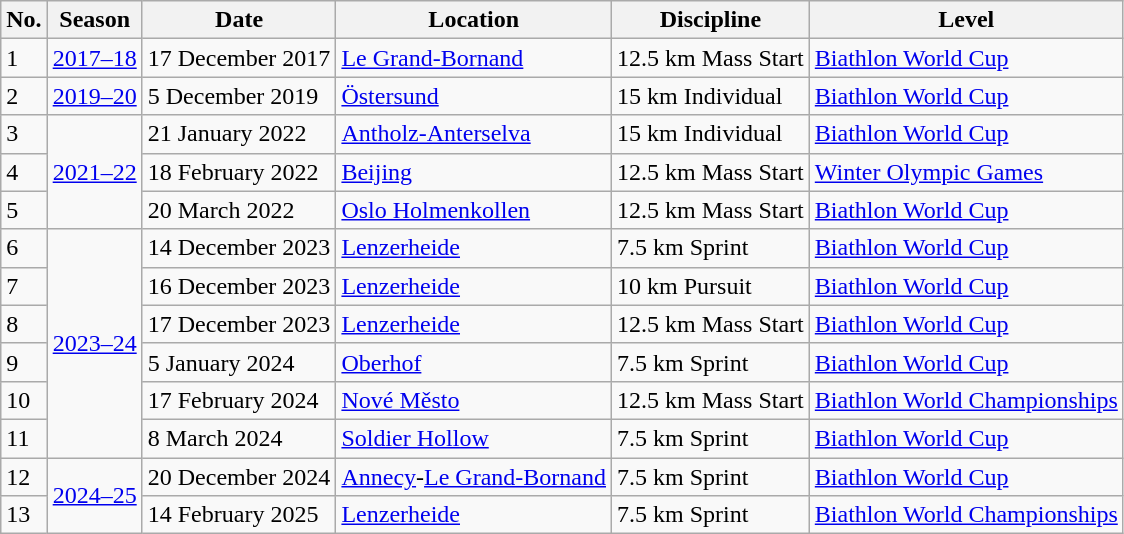<table class="wikitable sortable">
<tr>
<th>No.</th>
<th>Season</th>
<th>Date</th>
<th>Location</th>
<th>Discipline</th>
<th>Level</th>
</tr>
<tr>
<td>1</td>
<td rowspan=1><a href='#'>2017–18</a></td>
<td>17 December 2017</td>
<td align=left> <a href='#'>Le Grand-Bornand</a></td>
<td>12.5 km Mass Start</td>
<td><a href='#'>Biathlon World Cup</a></td>
</tr>
<tr>
<td>2</td>
<td rowspan=1><a href='#'>2019–20</a></td>
<td>5 December 2019</td>
<td align=left> <a href='#'>Östersund</a></td>
<td>15 km Individual</td>
<td><a href='#'>Biathlon World Cup</a></td>
</tr>
<tr>
<td>3</td>
<td rowspan=3><a href='#'>2021–22</a></td>
<td>21 January 2022</td>
<td align=left> <a href='#'>Antholz-Anterselva</a></td>
<td>15 km Individual</td>
<td><a href='#'>Biathlon World Cup</a></td>
</tr>
<tr>
<td>4</td>
<td>18 February 2022</td>
<td align=left> <a href='#'>Beijing</a></td>
<td>12.5 km Mass Start</td>
<td><a href='#'>Winter Olympic Games</a></td>
</tr>
<tr>
<td>5</td>
<td>20 March 2022</td>
<td align=left> <a href='#'>Oslo Holmenkollen</a></td>
<td>12.5 km Mass Start</td>
<td><a href='#'>Biathlon World Cup</a></td>
</tr>
<tr>
<td>6</td>
<td rowspan=6><a href='#'>2023–24</a></td>
<td>14 December 2023</td>
<td align=left> <a href='#'>Lenzerheide</a></td>
<td>7.5 km Sprint</td>
<td><a href='#'>Biathlon World Cup</a></td>
</tr>
<tr>
<td>7</td>
<td>16 December 2023</td>
<td align=left> <a href='#'>Lenzerheide</a></td>
<td>10 km Pursuit</td>
<td><a href='#'>Biathlon World Cup</a></td>
</tr>
<tr>
<td>8</td>
<td>17 December 2023</td>
<td align=left> <a href='#'>Lenzerheide</a></td>
<td>12.5 km Mass Start</td>
<td><a href='#'>Biathlon World Cup</a></td>
</tr>
<tr>
<td>9</td>
<td>5 January 2024</td>
<td align=left> <a href='#'>Oberhof</a></td>
<td>7.5 km Sprint</td>
<td><a href='#'>Biathlon World Cup</a></td>
</tr>
<tr>
<td>10</td>
<td>17 February 2024</td>
<td align=left> <a href='#'>Nové Město</a></td>
<td>12.5 km Mass Start</td>
<td><a href='#'>Biathlon World Championships</a></td>
</tr>
<tr>
<td>11</td>
<td>8 March 2024</td>
<td align=left> <a href='#'>Soldier Hollow</a></td>
<td>7.5 km Sprint</td>
<td><a href='#'>Biathlon World Cup</a></td>
</tr>
<tr>
<td>12</td>
<td rowspan=2><a href='#'>2024–25</a></td>
<td>20 December 2024</td>
<td align=left> <a href='#'>Annecy</a>-<a href='#'>Le Grand-Bornand</a></td>
<td>7.5 km Sprint</td>
<td><a href='#'>Biathlon World Cup</a></td>
</tr>
<tr>
<td>13</td>
<td>14 February 2025</td>
<td align=left> <a href='#'>Lenzerheide</a></td>
<td>7.5 km Sprint</td>
<td><a href='#'>Biathlon World Championships</a></td>
</tr>
</table>
